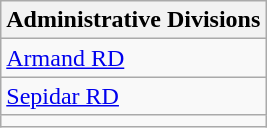<table class="wikitable">
<tr>
<th>Administrative Divisions</th>
</tr>
<tr>
<td><a href='#'>Armand RD</a></td>
</tr>
<tr>
<td><a href='#'>Sepidar RD</a></td>
</tr>
<tr>
<td colspan=1></td>
</tr>
</table>
